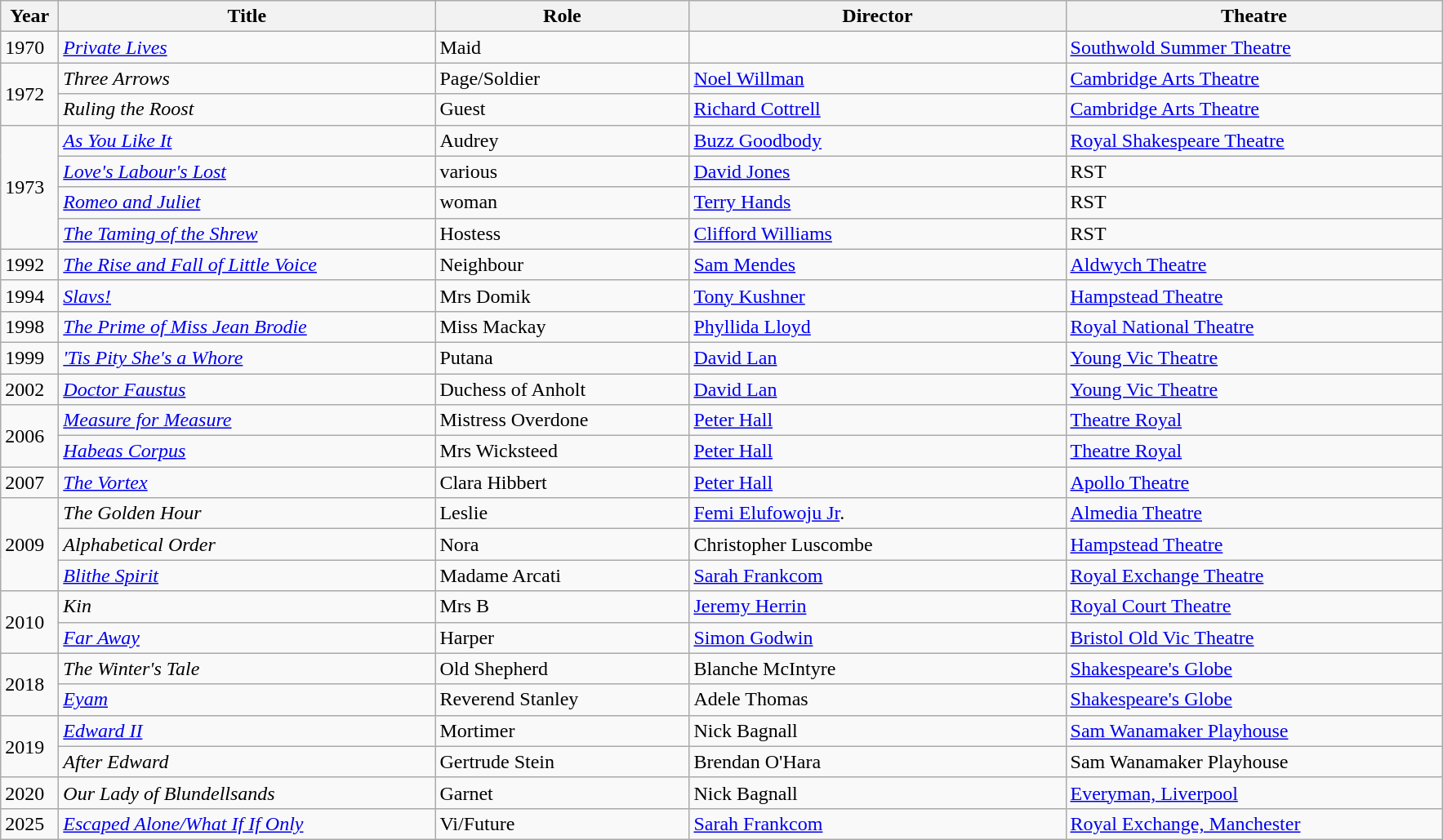<table class="wikitable">
<tr>
<th scope="col" width="40">Year</th>
<th scope="col" width="300">Title</th>
<th scope="col" width="200">Role</th>
<th scope="col" width="300">Director</th>
<th scope="col" width="300">Theatre</th>
</tr>
<tr>
<td>1970</td>
<td><em><a href='#'>Private Lives</a></em></td>
<td>Maid</td>
<td></td>
<td><a href='#'>Southwold Summer Theatre</a></td>
</tr>
<tr>
<td rowspan="2">1972</td>
<td><em>Three Arrows</em></td>
<td>Page/Soldier</td>
<td><a href='#'>Noel Willman</a></td>
<td><a href='#'>Cambridge Arts Theatre</a></td>
</tr>
<tr>
<td><em>Ruling the Roost</em></td>
<td>Guest</td>
<td><a href='#'>Richard Cottrell</a></td>
<td><a href='#'>Cambridge Arts Theatre</a></td>
</tr>
<tr>
<td Rowspan=4>1973</td>
<td><em><a href='#'>As You Like It</a></em></td>
<td>Audrey</td>
<td><a href='#'>Buzz Goodbody</a></td>
<td><a href='#'>Royal Shakespeare Theatre</a></td>
</tr>
<tr>
<td><em><a href='#'>Love's Labour's Lost</a></em></td>
<td>various</td>
<td><a href='#'>David Jones</a></td>
<td>RST</td>
</tr>
<tr>
<td><em><a href='#'>Romeo and Juliet</a></em></td>
<td>woman</td>
<td><a href='#'>Terry Hands</a></td>
<td>RST</td>
</tr>
<tr>
<td><em><a href='#'>The Taming of the Shrew</a></em></td>
<td>Hostess</td>
<td><a href='#'>Clifford Williams</a></td>
<td>RST</td>
</tr>
<tr>
<td>1992</td>
<td><em><a href='#'>The Rise and Fall of Little Voice</a></em></td>
<td>Neighbour</td>
<td><a href='#'>Sam Mendes</a></td>
<td><a href='#'>Aldwych Theatre</a></td>
</tr>
<tr>
<td>1994</td>
<td><em><a href='#'>Slavs!</a></em></td>
<td>Mrs Domik</td>
<td><a href='#'>Tony Kushner</a></td>
<td><a href='#'>Hampstead Theatre</a></td>
</tr>
<tr>
<td>1998</td>
<td><em><a href='#'>The Prime of Miss Jean Brodie</a></em></td>
<td>Miss Mackay</td>
<td><a href='#'>Phyllida Lloyd</a></td>
<td><a href='#'>Royal National Theatre</a></td>
</tr>
<tr>
<td>1999</td>
<td><em><a href='#'>'Tis Pity She's a Whore</a></em></td>
<td>Putana</td>
<td><a href='#'>David Lan</a></td>
<td><a href='#'>Young Vic Theatre</a></td>
</tr>
<tr>
<td>2002</td>
<td><em><a href='#'>Doctor Faustus</a></em></td>
<td>Duchess of Anholt</td>
<td><a href='#'>David Lan</a></td>
<td><a href='#'>Young Vic Theatre</a></td>
</tr>
<tr>
<td rowspan="2">2006</td>
<td><em><a href='#'>Measure for Measure</a></em></td>
<td>Mistress Overdone</td>
<td><a href='#'>Peter Hall</a></td>
<td><a href='#'>Theatre Royal</a></td>
</tr>
<tr>
<td><em><a href='#'>Habeas Corpus</a></em></td>
<td>Mrs Wicksteed</td>
<td><a href='#'>Peter Hall</a></td>
<td><a href='#'>Theatre Royal</a></td>
</tr>
<tr>
<td>2007</td>
<td><em><a href='#'>The Vortex</a></em></td>
<td>Clara Hibbert</td>
<td><a href='#'>Peter Hall</a></td>
<td><a href='#'>Apollo Theatre</a></td>
</tr>
<tr>
<td rowspan="3">2009</td>
<td><em>The Golden Hour</em></td>
<td>Leslie</td>
<td><a href='#'>Femi Elufowoju Jr</a>.</td>
<td><a href='#'>Almedia Theatre</a></td>
</tr>
<tr>
<td><em>Alphabetical Order</em></td>
<td>Nora</td>
<td>Christopher Luscombe</td>
<td><a href='#'>Hampstead Theatre</a></td>
</tr>
<tr>
<td><em><a href='#'>Blithe Spirit</a></em></td>
<td>Madame Arcati</td>
<td><a href='#'>Sarah Frankcom</a></td>
<td><a href='#'>Royal Exchange Theatre</a></td>
</tr>
<tr>
<td rowspan="2">2010</td>
<td><em>Kin</em></td>
<td>Mrs B</td>
<td><a href='#'>Jeremy Herrin</a></td>
<td><a href='#'>Royal Court Theatre</a></td>
</tr>
<tr>
<td><em><a href='#'>Far Away</a></em></td>
<td>Harper</td>
<td><a href='#'>Simon Godwin</a></td>
<td><a href='#'>Bristol Old Vic Theatre</a></td>
</tr>
<tr>
<td rowspan="2">2018</td>
<td><em>The Winter's Tale</em></td>
<td>Old Shepherd</td>
<td>Blanche McIntyre</td>
<td><a href='#'>Shakespeare's Globe</a></td>
</tr>
<tr>
<td><em><a href='#'>Eyam</a></em></td>
<td>Reverend Stanley</td>
<td>Adele Thomas</td>
<td><a href='#'>Shakespeare's Globe</a></td>
</tr>
<tr>
<td rowspan="2">2019</td>
<td><em><a href='#'>Edward II</a></em></td>
<td>Mortimer</td>
<td>Nick Bagnall</td>
<td><a href='#'>Sam Wanamaker Playhouse</a></td>
</tr>
<tr>
<td><em>After Edward</em></td>
<td>Gertrude Stein</td>
<td>Brendan O'Hara</td>
<td>Sam Wanamaker Playhouse</td>
</tr>
<tr>
<td>2020</td>
<td><em>Our Lady of Blundellsands</em></td>
<td>Garnet</td>
<td>Nick Bagnall</td>
<td><a href='#'>Everyman, Liverpool</a></td>
</tr>
<tr>
<td>2025</td>
<td><em><a href='#'>Escaped Alone/What If If Only</a></em></td>
<td>Vi/Future</td>
<td><a href='#'>Sarah Frankcom</a></td>
<td><a href='#'>Royal Exchange, Manchester</a></td>
</tr>
</table>
